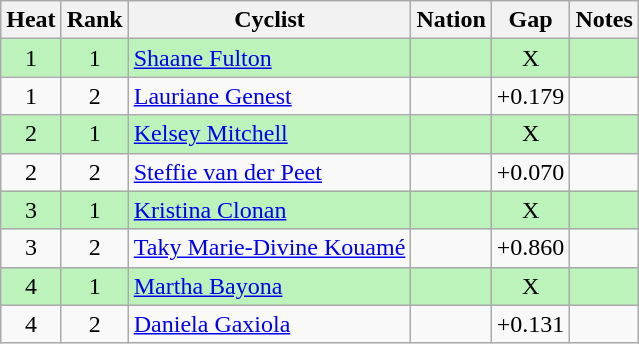<table class="wikitable sortable" style="text-align:center">
<tr>
<th>Heat</th>
<th>Rank</th>
<th>Cyclist</th>
<th>Nation</th>
<th>Gap</th>
<th>Notes</th>
</tr>
<tr bgcolor=#bbf3bb>
<td>1</td>
<td>1</td>
<td align=left><a href='#'>Shaane Fulton</a></td>
<td align=left></td>
<td>X</td>
<td></td>
</tr>
<tr>
<td>1</td>
<td>2</td>
<td align=left><a href='#'>Lauriane Genest</a></td>
<td align=left></td>
<td>+0.179</td>
<td></td>
</tr>
<tr bgcolor=#bbf3bb>
<td>2</td>
<td>1</td>
<td align=left><a href='#'>Kelsey Mitchell</a></td>
<td align=left></td>
<td>X</td>
<td></td>
</tr>
<tr>
<td>2</td>
<td>2</td>
<td align=left><a href='#'>Steffie van der Peet</a></td>
<td align=left></td>
<td>+0.070</td>
<td></td>
</tr>
<tr bgcolor=#bbf3bb>
<td>3</td>
<td>1</td>
<td align=left><a href='#'>Kristina Clonan</a></td>
<td align=left></td>
<td>X</td>
<td></td>
</tr>
<tr>
<td>3</td>
<td>2</td>
<td align=left><a href='#'>Taky Marie-Divine Kouamé</a></td>
<td align=left></td>
<td>+0.860</td>
<td></td>
</tr>
<tr bgcolor=#bbf3bb>
<td>4</td>
<td>1</td>
<td align=left><a href='#'>Martha Bayona</a></td>
<td align=left></td>
<td>X</td>
<td></td>
</tr>
<tr>
<td>4</td>
<td>2</td>
<td align=left><a href='#'>Daniela Gaxiola</a></td>
<td align=left></td>
<td>+0.131</td>
<td></td>
</tr>
</table>
